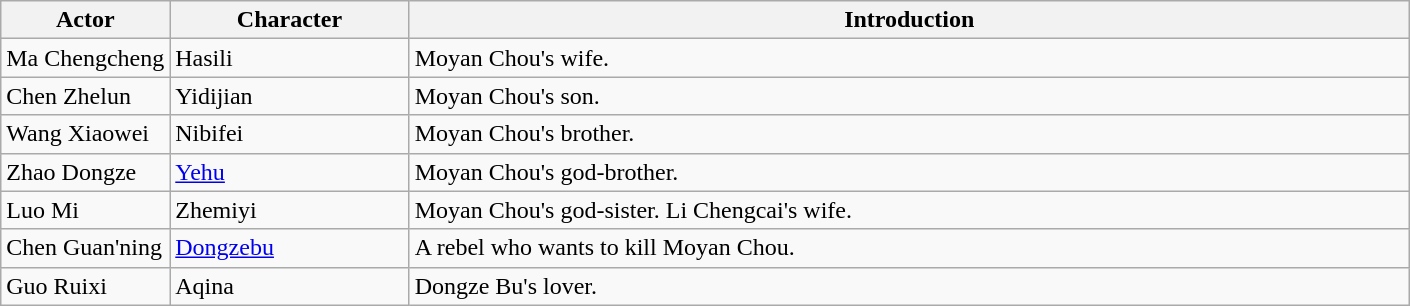<table class="wikitable">
<tr>
<th style="width:12%">Actor</th>
<th style="width:17%">Character</th>
<th>Introduction</th>
</tr>
<tr>
<td>Ma Chengcheng</td>
<td>Hasili</td>
<td>Moyan Chou's wife.</td>
</tr>
<tr>
<td>Chen Zhelun</td>
<td>Yidijian</td>
<td>Moyan Chou's son.</td>
</tr>
<tr>
<td>Wang Xiaowei</td>
<td>Nibifei</td>
<td>Moyan Chou's brother.</td>
</tr>
<tr>
<td>Zhao Dongze</td>
<td><a href='#'>Yehu</a></td>
<td>Moyan Chou's god-brother.</td>
</tr>
<tr>
<td>Luo Mi</td>
<td>Zhemiyi</td>
<td>Moyan Chou's god-sister. Li Chengcai's wife.</td>
</tr>
<tr>
<td>Chen Guan'ning</td>
<td><a href='#'>Dongzebu</a></td>
<td>A rebel who wants to kill Moyan Chou.</td>
</tr>
<tr>
<td>Guo Ruixi</td>
<td>Aqina</td>
<td>Dongze Bu's lover.</td>
</tr>
</table>
